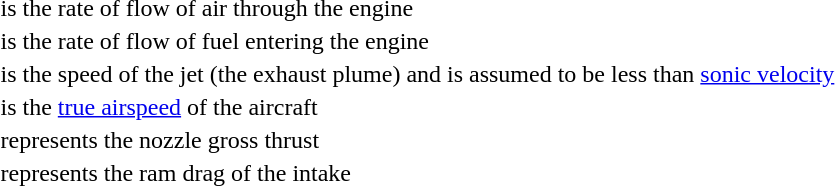<table style="border: none">
<tr>
<td></td>
<td>is the rate of flow of air through the engine</td>
</tr>
<tr>
<td></td>
<td>is the rate of flow of fuel entering the engine</td>
</tr>
<tr>
<td></td>
<td>is the speed of the jet (the exhaust plume) and is assumed to be less than <a href='#'>sonic velocity</a></td>
</tr>
<tr>
<td></td>
<td>is the <a href='#'>true airspeed</a> of the aircraft</td>
</tr>
<tr>
<td></td>
<td>represents the nozzle gross thrust</td>
</tr>
<tr>
<td></td>
<td>represents the ram drag of the intake</td>
</tr>
</table>
